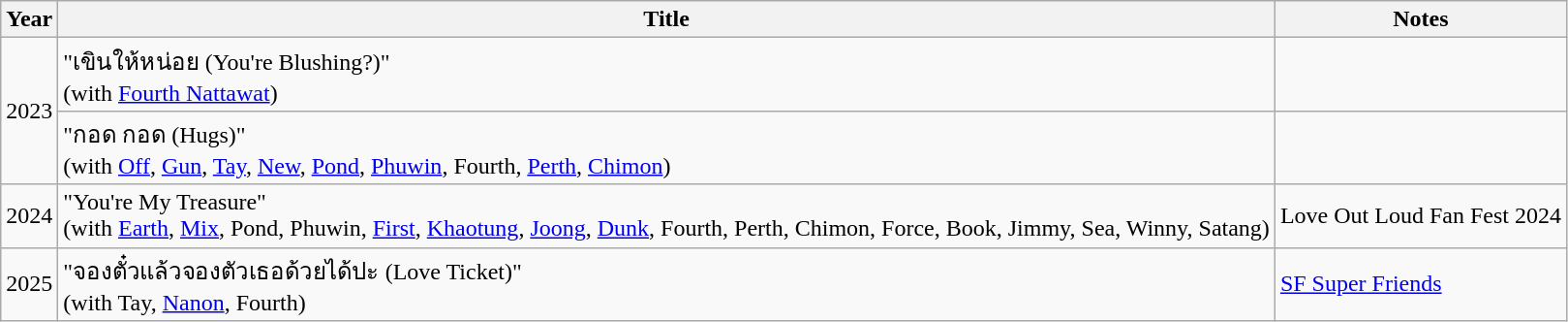<table class="wikitable sortable">
<tr>
<th scope="col">Year</th>
<th scope="col">Title</th>
<th scope="col" class="unsortable">Notes</th>
</tr>
<tr>
<td rowspan="2">2023</td>
<td>"เขินให้หน่อย (You're Blushing?)"<br><span>(with <a href='#'>Fourth Nattawat</a>)</span></td>
<td></td>
</tr>
<tr>
<td>"กอด กอด (Hugs)"<br><span>(with <a href='#'>Off</a>, <a href='#'>Gun</a>, <a href='#'>Tay</a>, <a href='#'>New</a>, <a href='#'>Pond</a>, <a href='#'>Phuwin</a>, Fourth, <a href='#'>Perth</a>, <a href='#'>Chimon</a>)</span></td>
<td></td>
</tr>
<tr>
<td>2024</td>
<td>"You're My Treasure"<br><span>(with <a href='#'>Earth</a>, <a href='#'>Mix</a>, Pond, Phuwin, <a href='#'>First</a>, <a href='#'>Khaotung</a>, <a href='#'>Joong</a>, <a href='#'>Dunk</a>, Fourth, Perth, Chimon, Force, Book, Jimmy, Sea, Winny, Satang)</span></td>
<td>Love Out Loud Fan Fest 2024</td>
</tr>
<tr>
<td>2025</td>
<td>"จองตั๋วแล้วจองตัวเธอด้วยได้ปะ (Love Ticket)"<br><span>(with Tay, <a href='#'>Nanon</a>, Fourth)</span></td>
<td><a href='#'>SF Super Friends</a></td>
</tr>
</table>
